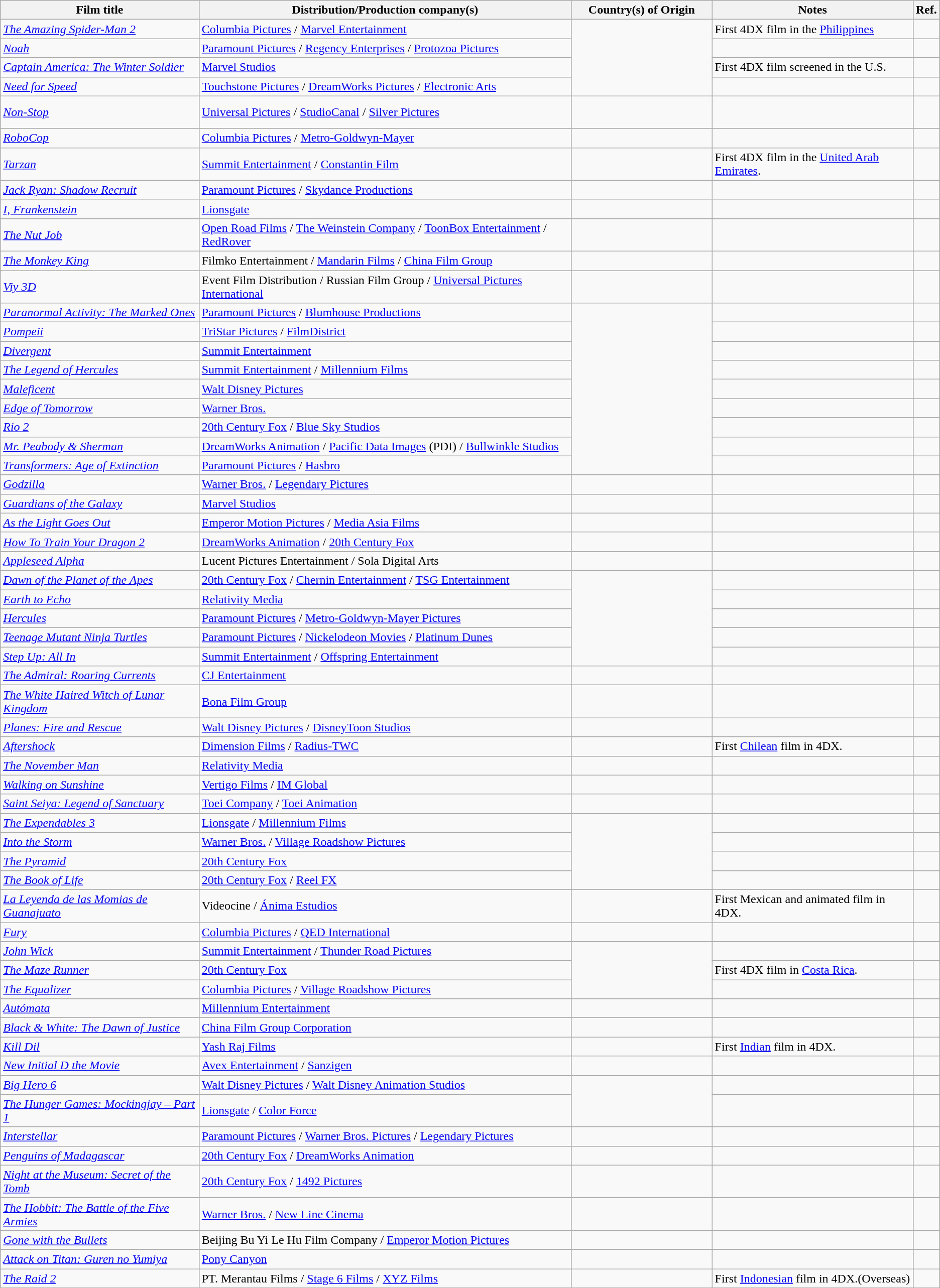<table class="wikitable sortable">
<tr>
<th>Film title</th>
<th>Distribution/Production company(s)</th>
<th width=15%>Country(s) of Origin</th>
<th>Notes</th>
<th>Ref.</th>
</tr>
<tr>
<td><em><a href='#'>The Amazing Spider-Man 2</a></em></td>
<td><a href='#'>Columbia Pictures</a> / <a href='#'>Marvel Entertainment</a></td>
<td rowspan="4"></td>
<td>First 4DX film in the <a href='#'>Philippines</a></td>
<td></td>
</tr>
<tr>
<td><em><a href='#'>Noah</a></em></td>
<td><a href='#'>Paramount Pictures</a> / <a href='#'>Regency Enterprises</a> / <a href='#'>Protozoa Pictures</a></td>
<td></td>
<td></td>
</tr>
<tr>
<td><em><a href='#'>Captain America: The Winter Soldier</a></em></td>
<td><a href='#'>Marvel Studios</a></td>
<td>First 4DX film screened in the U.S.</td>
<td></td>
</tr>
<tr>
<td><em><a href='#'>Need for Speed</a></em></td>
<td><a href='#'>Touchstone Pictures</a> / <a href='#'>DreamWorks Pictures</a> / <a href='#'>Electronic Arts</a></td>
<td></td>
<td></td>
</tr>
<tr>
<td><em><a href='#'>Non-Stop</a></em></td>
<td><a href='#'>Universal Pictures</a> / <a href='#'>StudioCanal</a> / <a href='#'>Silver Pictures</a></td>
<td><br><br></td>
<td></td>
<td></td>
</tr>
<tr>
<td><em><a href='#'>RoboCop</a></em></td>
<td><a href='#'>Columbia Pictures</a> / <a href='#'>Metro-Goldwyn-Mayer</a></td>
<td></td>
<td></td>
<td></td>
</tr>
<tr>
<td><em><a href='#'>Tarzan</a></em></td>
<td><a href='#'>Summit Entertainment</a> / <a href='#'>Constantin Film</a></td>
<td><br></td>
<td>First 4DX film in the <a href='#'>United Arab Emirates</a>.</td>
<td></td>
</tr>
<tr>
<td><em><a href='#'>Jack Ryan: Shadow Recruit</a></em></td>
<td><a href='#'>Paramount Pictures</a> / <a href='#'>Skydance Productions</a></td>
<td></td>
<td></td>
<td></td>
</tr>
<tr>
<td><em><a href='#'>I, Frankenstein</a></em></td>
<td><a href='#'>Lionsgate</a></td>
<td><br></td>
<td></td>
<td></td>
</tr>
<tr>
<td><em><a href='#'>The Nut Job</a></em></td>
<td><a href='#'>Open Road Films</a> / <a href='#'>The Weinstein Company</a> / <a href='#'>ToonBox Entertainment</a> / <a href='#'>RedRover</a></td>
<td><br></td>
<td></td>
<td></td>
</tr>
<tr>
<td><em><a href='#'>The Monkey King</a></em></td>
<td>Filmko Entertainment / <a href='#'>Mandarin Films</a> / <a href='#'>China Film Group</a></td>
<td><br></td>
<td></td>
<td></td>
</tr>
<tr>
<td><em><a href='#'>Viy 3D</a></em></td>
<td>Event Film Distribution / Russian Film Group / <a href='#'>Universal Pictures International</a></td>
<td></td>
<td></td>
<td></td>
</tr>
<tr>
<td><em><a href='#'>Paranormal Activity: The Marked Ones</a></em></td>
<td><a href='#'>Paramount Pictures</a> / <a href='#'>Blumhouse Productions</a></td>
<td rowspan="9"></td>
<td></td>
<td></td>
</tr>
<tr>
<td><em><a href='#'>Pompeii</a></em></td>
<td><a href='#'>TriStar Pictures</a> / <a href='#'>FilmDistrict</a></td>
<td></td>
<td></td>
</tr>
<tr>
<td><em><a href='#'>Divergent</a></em></td>
<td><a href='#'>Summit Entertainment</a></td>
<td></td>
<td></td>
</tr>
<tr>
<td><em><a href='#'>The Legend of Hercules</a></em></td>
<td><a href='#'>Summit Entertainment</a> / <a href='#'>Millennium Films</a></td>
<td></td>
<td></td>
</tr>
<tr>
<td><em><a href='#'>Maleficent</a></em></td>
<td><a href='#'>Walt Disney Pictures</a></td>
<td></td>
<td></td>
</tr>
<tr>
<td><em><a href='#'>Edge of Tomorrow</a></em></td>
<td><a href='#'>Warner Bros.</a></td>
<td></td>
<td></td>
</tr>
<tr>
<td><em><a href='#'>Rio 2</a></em></td>
<td><a href='#'>20th Century Fox</a> / <a href='#'>Blue Sky Studios</a></td>
<td></td>
<td></td>
</tr>
<tr>
<td><em><a href='#'>Mr. Peabody & Sherman</a></em></td>
<td><a href='#'>DreamWorks Animation</a> / <a href='#'>Pacific Data Images</a> (PDI) / <a href='#'>Bullwinkle Studios</a></td>
<td></td>
<td></td>
</tr>
<tr>
<td><em><a href='#'>Transformers: Age of Extinction</a></em></td>
<td><a href='#'>Paramount Pictures</a> / <a href='#'>Hasbro</a></td>
<td></td>
<td></td>
</tr>
<tr>
<td><em><a href='#'>Godzilla</a></em></td>
<td><a href='#'>Warner Bros.</a> / <a href='#'>Legendary Pictures</a></td>
<td></td>
<td></td>
<td></td>
</tr>
<tr>
<td><em><a href='#'>Guardians of the Galaxy</a></em></td>
<td><a href='#'>Marvel Studios</a></td>
<td></td>
<td></td>
<td></td>
</tr>
<tr>
<td><em><a href='#'>As the Light Goes Out</a></em></td>
<td><a href='#'>Emperor Motion Pictures</a> / <a href='#'>Media Asia Films</a></td>
<td></td>
<td></td>
<td></td>
</tr>
<tr>
<td><em><a href='#'>How To Train Your Dragon 2</a></em></td>
<td><a href='#'>DreamWorks Animation</a> / <a href='#'>20th Century Fox</a></td>
<td></td>
<td></td>
<td></td>
</tr>
<tr>
<td><em><a href='#'>Appleseed Alpha</a></em></td>
<td>Lucent Pictures Entertainment / Sola Digital Arts</td>
<td></td>
<td></td>
<td></td>
</tr>
<tr>
<td><em><a href='#'>Dawn of the Planet of the Apes</a></em></td>
<td><a href='#'>20th Century Fox</a> / <a href='#'>Chernin Entertainment</a> / <a href='#'>TSG Entertainment</a></td>
<td rowspan="5"></td>
<td></td>
<td></td>
</tr>
<tr>
<td><em><a href='#'>Earth to Echo</a></em></td>
<td><a href='#'>Relativity Media</a></td>
<td></td>
<td></td>
</tr>
<tr>
<td><em><a href='#'>Hercules</a></em></td>
<td><a href='#'>Paramount Pictures</a> / <a href='#'>Metro-Goldwyn-Mayer Pictures</a></td>
<td></td>
<td></td>
</tr>
<tr>
<td><em><a href='#'>Teenage Mutant Ninja Turtles</a></em></td>
<td><a href='#'>Paramount Pictures</a> / <a href='#'>Nickelodeon Movies</a> / <a href='#'>Platinum Dunes</a></td>
<td></td>
<td></td>
</tr>
<tr>
<td><em><a href='#'>Step Up: All In</a></em></td>
<td><a href='#'>Summit Entertainment</a> / <a href='#'>Offspring Entertainment</a></td>
<td></td>
<td></td>
</tr>
<tr>
<td><em><a href='#'>The Admiral: Roaring Currents</a></em></td>
<td><a href='#'>CJ Entertainment</a></td>
<td></td>
<td></td>
<td></td>
</tr>
<tr>
<td><em><a href='#'>The White Haired Witch of Lunar Kingdom</a></em></td>
<td><a href='#'>Bona Film Group</a></td>
<td></td>
<td></td>
<td></td>
</tr>
<tr>
<td><em><a href='#'>Planes: Fire and Rescue</a></em></td>
<td><a href='#'>Walt Disney Pictures</a> / <a href='#'>DisneyToon Studios</a></td>
<td></td>
<td></td>
<td></td>
</tr>
<tr>
<td><em><a href='#'>Aftershock</a></em></td>
<td><a href='#'>Dimension Films</a> / <a href='#'>Radius-TWC</a></td>
<td><br></td>
<td>First <a href='#'>Chilean</a> film in 4DX.</td>
<td></td>
</tr>
<tr>
<td><em><a href='#'>The November Man</a></em></td>
<td><a href='#'>Relativity Media</a></td>
<td></td>
<td></td>
<td></td>
</tr>
<tr>
<td><em><a href='#'>Walking on Sunshine</a></em></td>
<td><a href='#'>Vertigo Films</a> / <a href='#'>IM Global</a></td>
<td></td>
<td></td>
<td></td>
</tr>
<tr>
<td><em><a href='#'>Saint Seiya: Legend of Sanctuary</a></em></td>
<td><a href='#'>Toei Company</a> / <a href='#'>Toei Animation</a></td>
<td></td>
<td></td>
<td></td>
</tr>
<tr>
<td><em><a href='#'>The Expendables 3</a></em></td>
<td><a href='#'>Lionsgate</a> / <a href='#'>Millennium Films</a></td>
<td rowspan="4"></td>
<td></td>
<td></td>
</tr>
<tr>
<td><em><a href='#'>Into the Storm</a></em></td>
<td><a href='#'>Warner Bros.</a> / <a href='#'>Village Roadshow Pictures</a></td>
<td></td>
<td></td>
</tr>
<tr>
<td><em><a href='#'>The Pyramid</a></em></td>
<td><a href='#'>20th Century Fox</a></td>
<td></td>
<td></td>
</tr>
<tr>
<td><em><a href='#'>The Book of Life</a></em></td>
<td><a href='#'>20th Century Fox</a> / <a href='#'>Reel FX</a></td>
<td></td>
<td></td>
</tr>
<tr>
<td><em><a href='#'>La Leyenda de las Momias de Guanajuato</a></em></td>
<td>Videocine / <a href='#'>Ánima Estudios</a></td>
<td></td>
<td>First Mexican and animated film in 4DX.</td>
<td></td>
</tr>
<tr>
<td><em><a href='#'>Fury</a></em></td>
<td><a href='#'>Columbia Pictures</a> / <a href='#'>QED International</a></td>
<td><br></td>
<td></td>
<td></td>
</tr>
<tr>
<td><em><a href='#'>John Wick</a></em></td>
<td><a href='#'>Summit Entertainment</a> / <a href='#'>Thunder Road Pictures</a></td>
<td rowspan="3"></td>
<td></td>
<td></td>
</tr>
<tr>
<td><em><a href='#'>The Maze Runner</a></em></td>
<td><a href='#'>20th Century Fox</a></td>
<td>First 4DX film in <a href='#'>Costa Rica</a>.</td>
<td></td>
</tr>
<tr>
<td><em><a href='#'>The Equalizer</a></em></td>
<td><a href='#'>Columbia Pictures</a> / <a href='#'>Village Roadshow Pictures</a></td>
<td></td>
<td></td>
</tr>
<tr>
<td><em><a href='#'>Autómata</a></em></td>
<td><a href='#'>Millennium Entertainment</a></td>
<td><br></td>
<td></td>
<td></td>
</tr>
<tr>
<td><em><a href='#'>Black & White: The Dawn of Justice</a></em></td>
<td><a href='#'>China Film Group Corporation</a></td>
<td><br></td>
<td></td>
<td></td>
</tr>
<tr>
<td><em><a href='#'>Kill Dil</a></em></td>
<td><a href='#'>Yash Raj Films</a></td>
<td></td>
<td>First <a href='#'>Indian</a> film in 4DX.</td>
<td></td>
</tr>
<tr>
<td><em><a href='#'>New Initial D the Movie</a></em></td>
<td><a href='#'>Avex Entertainment</a> / <a href='#'>Sanzigen</a></td>
<td></td>
<td></td>
<td></td>
</tr>
<tr>
<td><em><a href='#'>Big Hero 6</a></em></td>
<td><a href='#'>Walt Disney Pictures</a> / <a href='#'>Walt Disney Animation Studios</a></td>
<td rowspan="2"></td>
<td></td>
<td></td>
</tr>
<tr>
<td><em><a href='#'>The Hunger Games: Mockingjay – Part 1</a></em></td>
<td><a href='#'>Lionsgate</a> / <a href='#'>Color Force</a></td>
<td></td>
<td></td>
</tr>
<tr>
<td><em><a href='#'>Interstellar</a></em></td>
<td><a href='#'>Paramount Pictures</a> / <a href='#'>Warner Bros. Pictures</a> / <a href='#'>Legendary Pictures</a></td>
<td><br></td>
<td></td>
<td></td>
</tr>
<tr>
<td><em><a href='#'>Penguins of Madagascar</a></em></td>
<td><a href='#'>20th Century Fox</a> / <a href='#'>DreamWorks Animation</a></td>
<td></td>
<td></td>
<td></td>
</tr>
<tr>
<td><em><a href='#'>Night at the Museum: Secret of the Tomb</a></em></td>
<td><a href='#'>20th Century Fox</a> / <a href='#'>1492 Pictures</a></td>
<td></td>
<td></td>
<td></td>
</tr>
<tr>
<td><em><a href='#'>The Hobbit: The Battle of the Five Armies</a></em></td>
<td><a href='#'>Warner Bros.</a> / <a href='#'>New Line Cinema</a></td>
<td><br></td>
<td></td>
<td></td>
</tr>
<tr>
<td><em><a href='#'>Gone with the Bullets</a></em></td>
<td>Beijing Bu Yi Le Hu Film Company / <a href='#'>Emperor Motion Pictures</a></td>
<td></td>
<td></td>
<td></td>
</tr>
<tr>
<td><em><a href='#'>Attack on Titan: Guren no Yumiya</a></em></td>
<td><a href='#'>Pony Canyon</a></td>
<td></td>
<td></td>
<td></td>
</tr>
<tr>
<td><em><a href='#'>The Raid 2</a></em></td>
<td>PT. Merantau Films / <a href='#'>Stage 6 Films</a> / <a href='#'>XYZ Films</a></td>
<td></td>
<td>First <a href='#'>Indonesian</a> film in 4DX.(Overseas)</td>
<td></td>
</tr>
</table>
